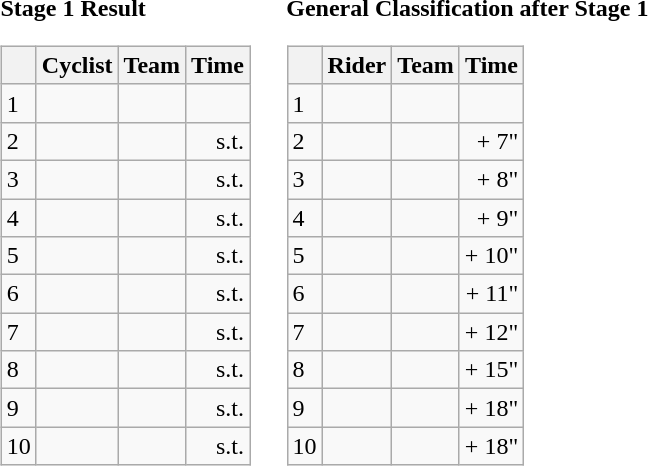<table>
<tr>
<td><strong>Stage 1 Result</strong><br><table class="wikitable">
<tr>
<th></th>
<th>Cyclist</th>
<th>Team</th>
<th>Time</th>
</tr>
<tr>
<td>1</td>
<td></td>
<td></td>
<td align="right"></td>
</tr>
<tr>
<td>2</td>
<td></td>
<td></td>
<td align="right">s.t.</td>
</tr>
<tr>
<td>3</td>
<td></td>
<td></td>
<td align="right">s.t.</td>
</tr>
<tr>
<td>4</td>
<td></td>
<td></td>
<td align="right">s.t.</td>
</tr>
<tr>
<td>5</td>
<td></td>
<td></td>
<td align="right">s.t.</td>
</tr>
<tr>
<td>6</td>
<td></td>
<td></td>
<td align="right">s.t.</td>
</tr>
<tr>
<td>7</td>
<td> </td>
<td></td>
<td align="right">s.t.</td>
</tr>
<tr>
<td>8</td>
<td></td>
<td></td>
<td align="right">s.t.</td>
</tr>
<tr>
<td>9</td>
<td></td>
<td></td>
<td align="right">s.t.</td>
</tr>
<tr>
<td>10</td>
<td></td>
<td></td>
<td align="right">s.t.</td>
</tr>
</table>
</td>
<td></td>
<td><strong>General Classification after Stage 1</strong><br><table class="wikitable">
<tr>
<th></th>
<th>Rider</th>
<th>Team</th>
<th>Time</th>
</tr>
<tr>
<td>1</td>
<td> </td>
<td></td>
<td align="right"></td>
</tr>
<tr>
<td>2</td>
<td></td>
<td></td>
<td align="right">+ 7"</td>
</tr>
<tr>
<td>3</td>
<td></td>
<td></td>
<td align="right">+ 8"</td>
</tr>
<tr>
<td>4</td>
<td></td>
<td></td>
<td align="right">+ 9"</td>
</tr>
<tr>
<td>5</td>
<td></td>
<td></td>
<td align="right">+ 10"</td>
</tr>
<tr>
<td>6</td>
<td></td>
<td></td>
<td align="right">+ 11"</td>
</tr>
<tr>
<td>7</td>
<td></td>
<td></td>
<td align="right">+ 12"</td>
</tr>
<tr>
<td>8</td>
<td></td>
<td></td>
<td align="right">+ 15"</td>
</tr>
<tr>
<td>9</td>
<td></td>
<td></td>
<td align="right">+ 18"</td>
</tr>
<tr>
<td>10</td>
<td></td>
<td></td>
<td align="right">+ 18"</td>
</tr>
</table>
</td>
</tr>
</table>
